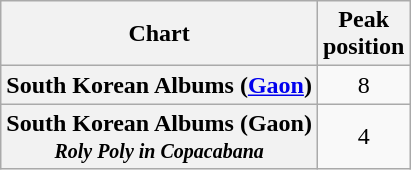<table class="wikitable sortable plainrowheaders">
<tr>
<th>Chart</th>
<th>Peak<br>position</th>
</tr>
<tr>
<th scope="row">South Korean Albums (<a href='#'>Gaon</a>)</th>
<td style="text-align:center;">8</td>
</tr>
<tr>
<th scope="row">South Korean Albums (Gaon)<br><small><em>Roly Poly in Copacabana</em></small></th>
<td align="center">4</td>
</tr>
</table>
